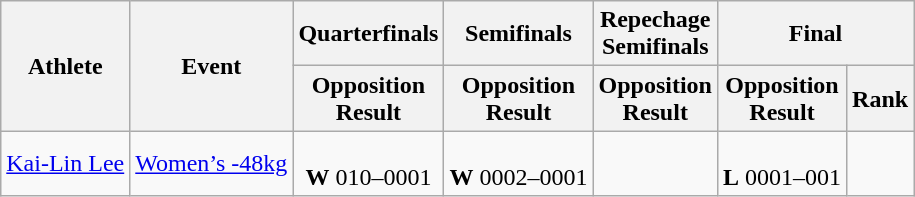<table class="wikitable">
<tr>
<th rowspan="2">Athlete</th>
<th rowspan="2">Event</th>
<th>Quarterfinals</th>
<th>Semifinals</th>
<th>Repechage <br>Semifinals</th>
<th colspan="2">Final</th>
</tr>
<tr>
<th>Opposition<br>Result</th>
<th>Opposition<br>Result</th>
<th>Opposition<br>Result</th>
<th>Opposition<br>Result</th>
<th>Rank</th>
</tr>
<tr align=center>
<td align=left><a href='#'>Kai-Lin Lee</a></td>
<td align=left><a href='#'>Women’s -48kg</a></td>
<td><br><strong>W</strong> 010–0001</td>
<td><br><strong>W</strong> 0002–0001</td>
<td></td>
<td><br><strong>L</strong> 0001–001</td>
<td></td>
</tr>
</table>
